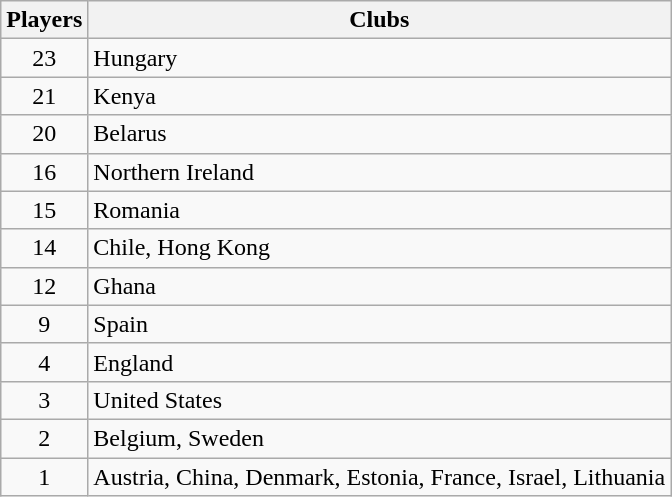<table class="wikitable">
<tr>
<th>Players</th>
<th>Clubs</th>
</tr>
<tr>
<td align="center">23</td>
<td> Hungary</td>
</tr>
<tr>
<td align="center">21</td>
<td> Kenya</td>
</tr>
<tr>
<td align="center">20</td>
<td> Belarus</td>
</tr>
<tr>
<td align="center">16</td>
<td> Northern Ireland</td>
</tr>
<tr>
<td align="center">15</td>
<td> Romania</td>
</tr>
<tr>
<td align="center">14</td>
<td> Chile,  Hong Kong</td>
</tr>
<tr>
<td align="center">12</td>
<td> Ghana</td>
</tr>
<tr>
<td align="center">9</td>
<td> Spain</td>
</tr>
<tr>
<td align="center">4</td>
<td> England</td>
</tr>
<tr>
<td align="center">3</td>
<td> United States</td>
</tr>
<tr>
<td align="center">2</td>
<td> Belgium,  Sweden</td>
</tr>
<tr>
<td align="center">1</td>
<td> Austria,  China,  Denmark,  Estonia,  France,  Israel,  Lithuania</td>
</tr>
</table>
